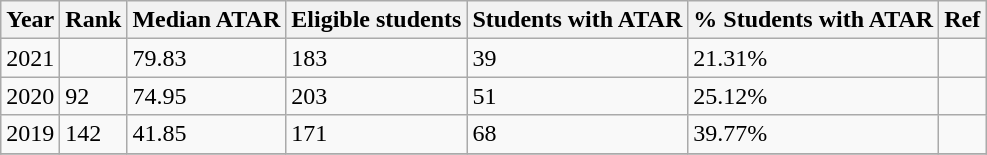<table class="wikitable sortable">
<tr>
<th>Year</th>
<th>Rank</th>
<th>Median ATAR</th>
<th>Eligible students</th>
<th>Students with ATAR</th>
<th>% Students with ATAR</th>
<th>Ref</th>
</tr>
<tr>
<td>2021</td>
<td></td>
<td>79.83</td>
<td>183</td>
<td>39</td>
<td>21.31%</td>
<td></td>
</tr>
<tr>
<td>2020</td>
<td>92</td>
<td>74.95</td>
<td>203</td>
<td>51</td>
<td>25.12%</td>
<td></td>
</tr>
<tr>
<td>2019</td>
<td>142</td>
<td>41.85</td>
<td>171</td>
<td>68</td>
<td>39.77%</td>
<td></td>
</tr>
<tr>
</tr>
</table>
